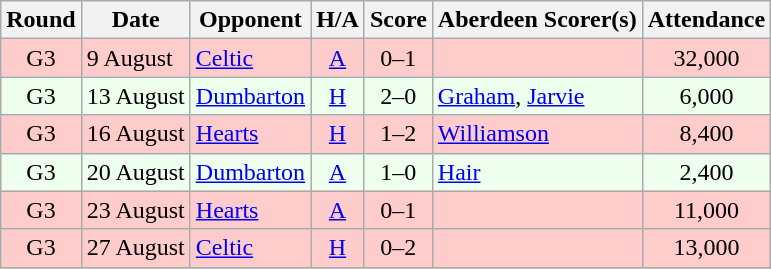<table class="wikitable" style="text-align:center">
<tr>
<th>Round</th>
<th>Date</th>
<th>Opponent</th>
<th>H/A</th>
<th>Score</th>
<th>Aberdeen Scorer(s)</th>
<th>Attendance</th>
</tr>
<tr bgcolor=#FFCCCC>
<td>G3</td>
<td align=left>9 August</td>
<td align=left><a href='#'>Celtic</a></td>
<td><a href='#'>A</a></td>
<td>0–1</td>
<td align=left></td>
<td>32,000</td>
</tr>
<tr bgcolor=#EEFFEE>
<td>G3</td>
<td align=left>13 August</td>
<td align=left><a href='#'>Dumbarton</a></td>
<td><a href='#'>H</a></td>
<td>2–0</td>
<td align=left><a href='#'>Graham</a>, <a href='#'>Jarvie</a></td>
<td>6,000</td>
</tr>
<tr bgcolor=#FFCCCC>
<td>G3</td>
<td align=left>16 August</td>
<td align=left><a href='#'>Hearts</a></td>
<td><a href='#'>H</a></td>
<td>1–2</td>
<td align=left><a href='#'>Williamson</a></td>
<td>8,400</td>
</tr>
<tr bgcolor=#EEFFEE>
<td>G3</td>
<td align=left>20 August</td>
<td align=left><a href='#'>Dumbarton</a></td>
<td><a href='#'>A</a></td>
<td>1–0</td>
<td align=left><a href='#'>Hair</a></td>
<td>2,400</td>
</tr>
<tr bgcolor=#FFCCCC>
<td>G3</td>
<td align=left>23 August</td>
<td align=left><a href='#'>Hearts</a></td>
<td><a href='#'>A</a></td>
<td>0–1</td>
<td align=left></td>
<td>11,000</td>
</tr>
<tr bgcolor=#FFCCCC>
<td>G3</td>
<td align=left>27 August</td>
<td align=left><a href='#'>Celtic</a></td>
<td><a href='#'>H</a></td>
<td>0–2</td>
<td align=left></td>
<td>13,000</td>
</tr>
<tr>
</tr>
</table>
